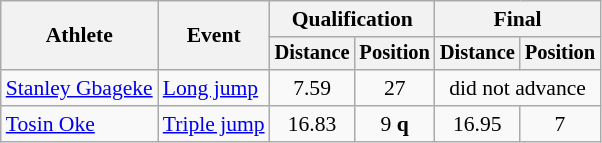<table class=wikitable style="font-size:90%">
<tr>
<th rowspan="2">Athlete</th>
<th rowspan="2">Event</th>
<th colspan="2">Qualification</th>
<th colspan="2">Final</th>
</tr>
<tr style="font-size:95%">
<th>Distance</th>
<th>Position</th>
<th>Distance</th>
<th>Position</th>
</tr>
<tr align=center>
<td align=left><a href='#'>Stanley Gbageke</a></td>
<td align=left><a href='#'>Long jump</a></td>
<td>7.59</td>
<td>27</td>
<td colspan=2>did not advance</td>
</tr>
<tr align=center>
<td align=left><a href='#'>Tosin Oke</a></td>
<td align=left><a href='#'>Triple jump</a></td>
<td>16.83</td>
<td>9 <strong>q</strong></td>
<td>16.95</td>
<td>7</td>
</tr>
</table>
